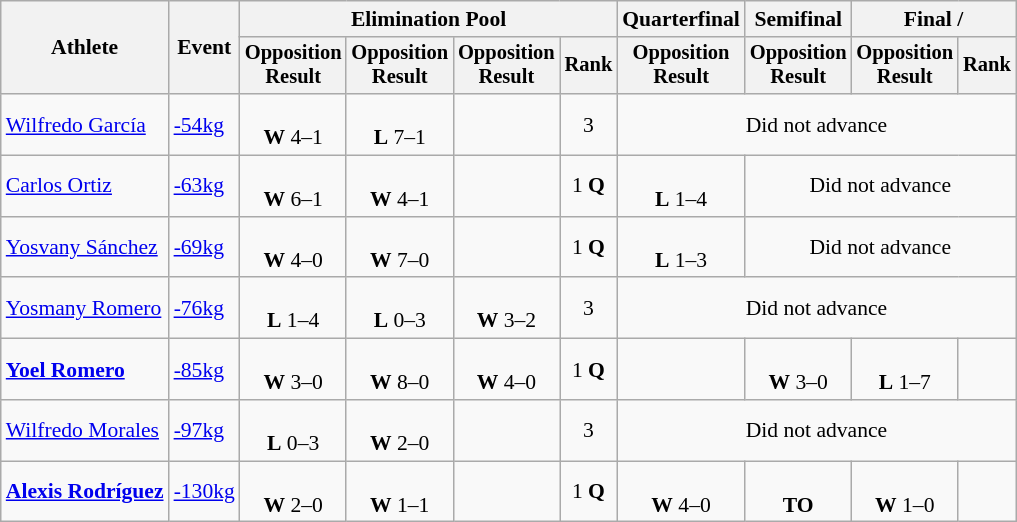<table class="wikitable" style="font-size:90%">
<tr>
<th rowspan="2">Athlete</th>
<th rowspan="2">Event</th>
<th colspan=4>Elimination Pool</th>
<th>Quarterfinal</th>
<th>Semifinal</th>
<th colspan=2>Final / </th>
</tr>
<tr style="font-size: 95%">
<th>Opposition<br>Result</th>
<th>Opposition<br>Result</th>
<th>Opposition<br>Result</th>
<th>Rank</th>
<th>Opposition<br>Result</th>
<th>Opposition<br>Result</th>
<th>Opposition<br>Result</th>
<th>Rank</th>
</tr>
<tr align=center>
<td align=left><a href='#'>Wilfredo García</a></td>
<td align=left><a href='#'>-54kg</a></td>
<td><br><strong>W</strong> 4–1</td>
<td><br><strong>L</strong> 7–1</td>
<td></td>
<td>3</td>
<td colspan=4>Did not advance</td>
</tr>
<tr align=center>
<td align=left><a href='#'>Carlos Ortiz</a></td>
<td align=left><a href='#'>-63kg</a></td>
<td><br><strong>W</strong> 6–1</td>
<td><br><strong>W</strong> 4–1</td>
<td></td>
<td>1 <strong>Q</strong></td>
<td><br><strong>L</strong> 1–4</td>
<td colspan=3>Did not advance</td>
</tr>
<tr align=center>
<td align=left><a href='#'>Yosvany Sánchez</a></td>
<td align=left><a href='#'>-69kg</a></td>
<td><br><strong>W</strong> 4–0</td>
<td><br><strong>W</strong> 7–0</td>
<td></td>
<td>1 <strong>Q</strong></td>
<td><br><strong>L</strong> 1–3</td>
<td colspan=3>Did not advance</td>
</tr>
<tr align=center>
<td align=left><a href='#'>Yosmany Romero</a></td>
<td align=left><a href='#'>-76kg</a></td>
<td><br><strong>L</strong> 1–4</td>
<td><br><strong>L</strong> 0–3</td>
<td><br><strong>W</strong> 3–2</td>
<td>3</td>
<td colspan=4>Did not advance</td>
</tr>
<tr align=center>
<td align=left><strong><a href='#'>Yoel Romero</a></strong></td>
<td align=left><a href='#'>-85kg</a></td>
<td><br><strong>W</strong> 3–0</td>
<td><br><strong>W</strong> 8–0</td>
<td><br><strong>W</strong> 4–0</td>
<td>1 <strong>Q</strong></td>
<td></td>
<td><br><strong>W</strong> 3–0</td>
<td><br><strong>L</strong> 1–7</td>
<td></td>
</tr>
<tr align=center>
<td align=left><a href='#'>Wilfredo Morales</a></td>
<td align=left><a href='#'>-97kg</a></td>
<td><br><strong>L</strong> 0–3</td>
<td><br><strong>W</strong> 2–0</td>
<td></td>
<td>3</td>
<td colspan=4>Did not advance</td>
</tr>
<tr align=center>
<td align=left><strong><a href='#'>Alexis Rodríguez</a></strong></td>
<td align=left><a href='#'>-130kg</a></td>
<td><br><strong>W</strong> 2–0</td>
<td><br><strong>W</strong> 1–1</td>
<td></td>
<td>1 <strong>Q</strong></td>
<td><br><strong>W</strong> 4–0</td>
<td><br><strong>TO</strong></td>
<td><br><strong>W</strong> 1–0</td>
<td></td>
</tr>
</table>
